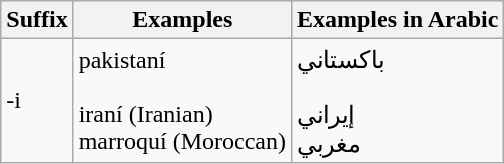<table class="wikitable">
<tr>
<th>Suffix</th>
<th>Examples</th>
<th>Examples in Arabic</th>
</tr>
<tr>
<td>-i</td>
<td>pakistaní <br><br>iraní (Iranian) <br>
marroquí (Moroccan)</td>
<td>باكستاني <br><br>إيراني <br>
مغربي</td>
</tr>
</table>
